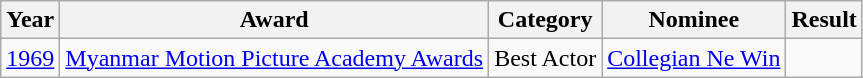<table class="wikitable">
<tr>
<th>Year</th>
<th>Award</th>
<th>Category</th>
<th>Nominee</th>
<th>Result</th>
</tr>
<tr>
<td><a href='#'>1969</a></td>
<td><a href='#'>Myanmar Motion Picture Academy Awards</a></td>
<td>Best Actor</td>
<td><a href='#'>Collegian Ne Win</a></td>
<td></td>
</tr>
</table>
